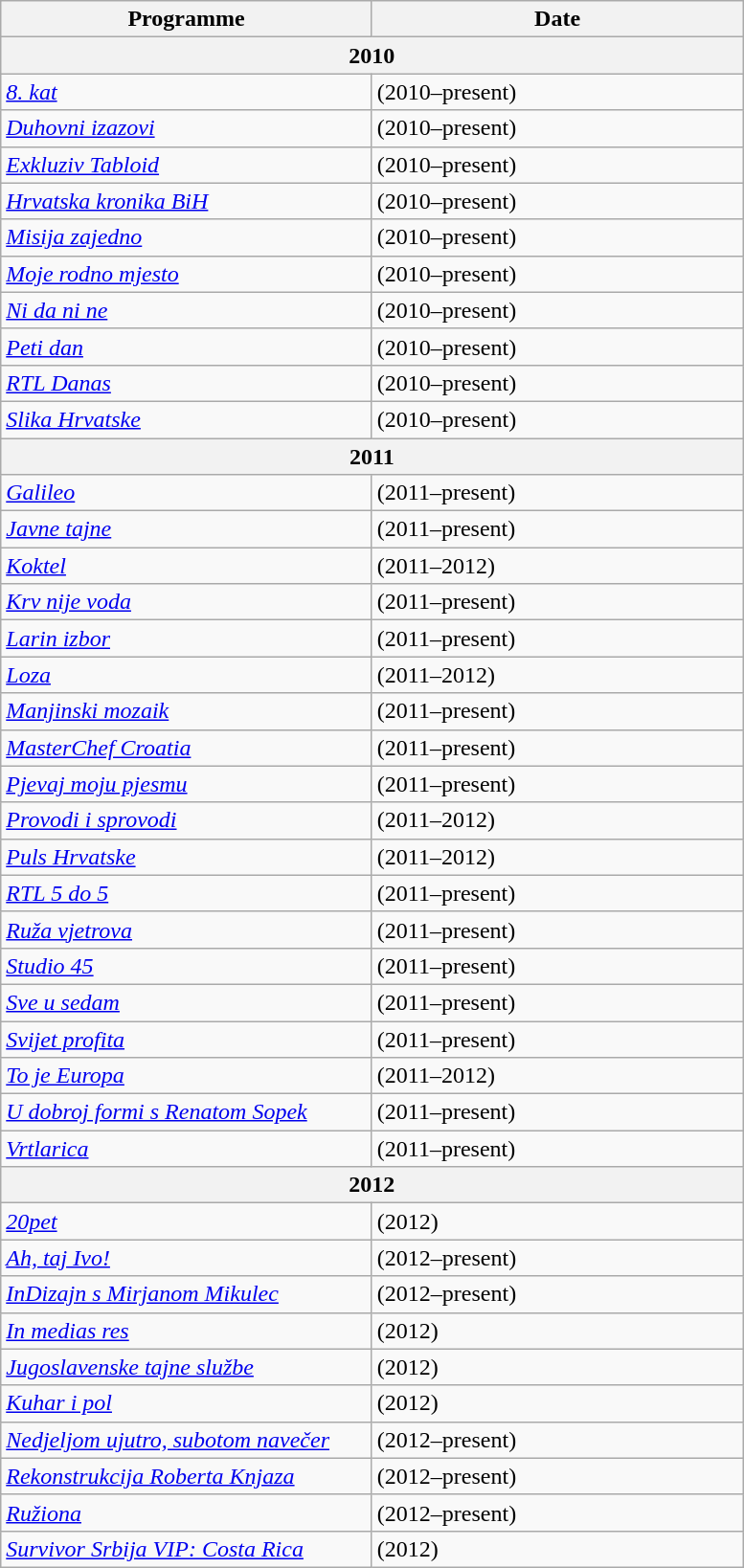<table class="wikitable">
<tr>
<th width=251>Programme</th>
<th width=251>Date</th>
</tr>
<tr>
<th colspan=2>2010</th>
</tr>
<tr>
<td><em><a href='#'>8. kat</a></em></td>
<td>(2010–present)</td>
</tr>
<tr>
<td><em><a href='#'>Duhovni izazovi</a></em></td>
<td>(2010–present)</td>
</tr>
<tr>
<td><em><a href='#'>Exkluziv Tabloid</a></em></td>
<td>(2010–present)</td>
</tr>
<tr>
<td><em><a href='#'>Hrvatska kronika BiH</a></em></td>
<td>(2010–present)</td>
</tr>
<tr>
<td><em><a href='#'>Misija zajedno</a></em></td>
<td>(2010–present)</td>
</tr>
<tr>
<td><em><a href='#'>Moje rodno mjesto</a></em></td>
<td>(2010–present)</td>
</tr>
<tr>
<td><em><a href='#'>Ni da ni ne</a></em></td>
<td>(2010–present)</td>
</tr>
<tr>
<td><em><a href='#'>Peti dan</a></em></td>
<td>(2010–present)</td>
</tr>
<tr>
<td><em><a href='#'>RTL Danas</a></em></td>
<td>(2010–present)</td>
</tr>
<tr>
<td><em><a href='#'>Slika Hrvatske</a></em></td>
<td>(2010–present)</td>
</tr>
<tr>
<th colspan=2>2011</th>
</tr>
<tr>
<td><em><a href='#'>Galileo</a></em></td>
<td>(2011–present)</td>
</tr>
<tr>
<td><em><a href='#'>Javne tajne</a></em></td>
<td>(2011–present)</td>
</tr>
<tr>
<td><em><a href='#'>Koktel</a></em></td>
<td>(2011–2012)</td>
</tr>
<tr>
<td><em><a href='#'>Krv nije voda</a></em></td>
<td>(2011–present)</td>
</tr>
<tr>
<td><em><a href='#'>Larin izbor</a></em></td>
<td>(2011–present)</td>
</tr>
<tr>
<td><em><a href='#'>Loza</a></em></td>
<td>(2011–2012)</td>
</tr>
<tr>
<td><em><a href='#'>Manjinski mozaik</a></em></td>
<td>(2011–present)</td>
</tr>
<tr>
<td><em><a href='#'>MasterChef Croatia</a></em></td>
<td>(2011–present)</td>
</tr>
<tr>
<td><em><a href='#'>Pjevaj moju pjesmu</a></em></td>
<td>(2011–present)</td>
</tr>
<tr>
<td><em><a href='#'>Provodi i sprovodi</a></em></td>
<td>(2011–2012)</td>
</tr>
<tr>
<td><em><a href='#'>Puls Hrvatske</a></em></td>
<td>(2011–2012)</td>
</tr>
<tr>
<td><em><a href='#'>RTL 5 do 5</a></em></td>
<td>(2011–present)</td>
</tr>
<tr>
<td><em><a href='#'>Ruža vjetrova</a></em></td>
<td>(2011–present)</td>
</tr>
<tr>
<td><em><a href='#'>Studio 45</a></em></td>
<td>(2011–present)</td>
</tr>
<tr>
<td><em><a href='#'>Sve u sedam</a></em></td>
<td>(2011–present)</td>
</tr>
<tr>
<td><em><a href='#'>Svijet profita</a></em></td>
<td>(2011–present)</td>
</tr>
<tr>
<td><em><a href='#'>To je Europa</a></em></td>
<td>(2011–2012)</td>
</tr>
<tr>
<td><em><a href='#'>U dobroj formi s Renatom Sopek</a></em></td>
<td>(2011–present)</td>
</tr>
<tr>
<td><em><a href='#'>Vrtlarica</a></em></td>
<td>(2011–present)</td>
</tr>
<tr>
<th colspan=2>2012</th>
</tr>
<tr>
<td><em><a href='#'>20pet</a></em></td>
<td>(2012)</td>
</tr>
<tr>
<td><em><a href='#'>Ah, taj Ivo!</a></em></td>
<td>(2012–present)</td>
</tr>
<tr>
<td><em><a href='#'>InDizajn s Mirjanom Mikulec</a></em></td>
<td>(2012–present)</td>
</tr>
<tr>
<td><em><a href='#'>In medias res</a></em></td>
<td>(2012)</td>
</tr>
<tr>
<td><em><a href='#'>Jugoslavenske tajne službe</a></em></td>
<td>(2012)</td>
</tr>
<tr>
<td><em><a href='#'>Kuhar i pol</a></em></td>
<td>(2012)</td>
</tr>
<tr>
<td><em><a href='#'>Nedjeljom ujutro, subotom navečer</a></em></td>
<td>(2012–present)</td>
</tr>
<tr>
<td><em><a href='#'>Rekonstrukcija Roberta Knjaza</a></em></td>
<td>(2012–present)</td>
</tr>
<tr>
<td><em><a href='#'>Ružiona</a></em></td>
<td>(2012–present)</td>
</tr>
<tr>
<td><em><a href='#'>Survivor Srbija VIP: Costa Rica</a></em></td>
<td>(2012)</td>
</tr>
</table>
